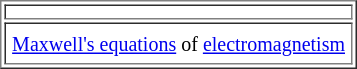<table border="1" align="right" cellpadding="4">
<tr>
<td></td>
</tr>
<tr>
<td><small><a href='#'>Maxwell's equations</a> of <a href='#'>electromagnetism</a></small></td>
</tr>
</table>
